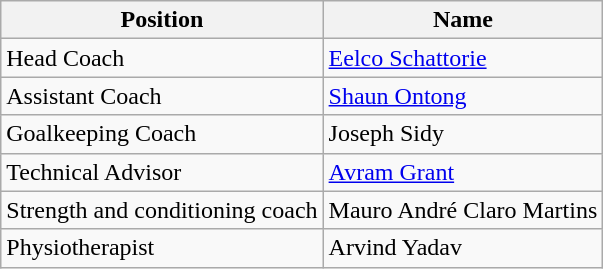<table class="wikitable" "margin-left:1em;float:center">
<tr>
<th>Position</th>
<th>Name</th>
</tr>
<tr>
<td>Head Coach</td>
<td> <a href='#'>Eelco Schattorie</a></td>
</tr>
<tr>
<td>Assistant Coach</td>
<td> <a href='#'>Shaun Ontong</a></td>
</tr>
<tr>
<td>Goalkeeping Coach</td>
<td> Joseph Sidy</td>
</tr>
<tr>
<td>Technical Advisor</td>
<td> <a href='#'>Avram Grant</a></td>
</tr>
<tr>
<td>Strength and conditioning coach</td>
<td> Mauro André Claro Martins</td>
</tr>
<tr>
<td>Physiotherapist</td>
<td> Arvind Yadav</td>
</tr>
</table>
